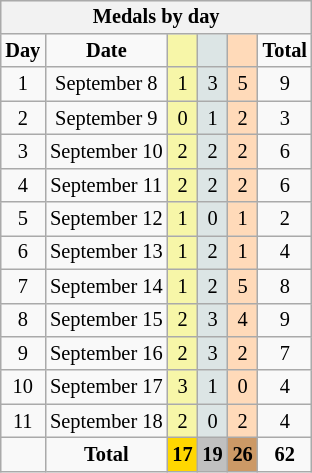<table class="wikitable" style="font-size:85%; float:right">
<tr align=center>
<th colspan=7>Medals by day</th>
</tr>
<tr align=center>
<td><strong>Day</strong></td>
<td><strong>Date</strong></td>
<td style="background:#f7f6a8;"></td>
<td style="background:#dce5e5;"></td>
<td style="background:#ffdab9;"></td>
<td><strong>Total</strong></td>
</tr>
<tr align=center>
<td>1</td>
<td>September 8</td>
<td style="background:#f7f6a8;">1</td>
<td style="background:#dce5e5;">3</td>
<td style="background:#ffdab9;">5</td>
<td>9</td>
</tr>
<tr align=center>
<td>2</td>
<td>September 9</td>
<td style="background:#f7f6a8;">0</td>
<td style="background:#dce5e5;">1</td>
<td style="background:#ffdab9;">2</td>
<td>3</td>
</tr>
<tr align=center>
<td>3</td>
<td>September 10</td>
<td style="background:#f7f6a8;">2</td>
<td style="background:#dce5e5;">2</td>
<td style="background:#ffdab9;">2</td>
<td>6</td>
</tr>
<tr align=center>
<td>4</td>
<td>September 11</td>
<td style="background:#f7f6a8;">2</td>
<td style="background:#dce5e5;">2</td>
<td style="background:#ffdab9;">2</td>
<td>6</td>
</tr>
<tr align=center>
<td>5</td>
<td>September 12</td>
<td style="background:#f7f6a8;">1</td>
<td style="background:#dce5e5;">0</td>
<td style="background:#ffdab9;">1</td>
<td>2</td>
</tr>
<tr align=center>
<td>6</td>
<td>September 13</td>
<td style="background:#f7f6a8;">1</td>
<td style="background:#dce5e5;">2</td>
<td style="background:#ffdab9;">1</td>
<td>4</td>
</tr>
<tr align=center>
<td>7</td>
<td>September 14</td>
<td style="background:#f7f6a8;">1</td>
<td style="background:#dce5e5;">2</td>
<td style="background:#ffdab9;">5</td>
<td>8</td>
</tr>
<tr align=center>
<td>8</td>
<td>September 15</td>
<td style="background:#f7f6a8;">2</td>
<td style="background:#dce5e5;">3</td>
<td style="background:#ffdab9;">4</td>
<td>9</td>
</tr>
<tr align=center>
<td>9</td>
<td>September 16</td>
<td style="background:#f7f6a8;">2</td>
<td style="background:#dce5e5;">3</td>
<td style="background:#ffdab9;">2</td>
<td>7</td>
</tr>
<tr align=center>
<td>10</td>
<td>September 17</td>
<td style="background:#f7f6a8;">3</td>
<td style="background:#dce5e5;">1</td>
<td style="background:#ffdab9;">0</td>
<td>4</td>
</tr>
<tr align=center>
<td>11</td>
<td>September 18</td>
<td style="background:#f7f6a8;">2</td>
<td style="background:#dce5e5;">0</td>
<td style="background:#ffdab9;">2</td>
<td>4</td>
</tr>
<tr align=center>
<td></td>
<td><strong>Total</strong></td>
<td style="background:gold;"><strong>17</strong></td>
<td style="background:silver;"><strong>19</strong></td>
<td style="background:#c96;"><strong>26</strong></td>
<td><strong>62</strong></td>
</tr>
</table>
